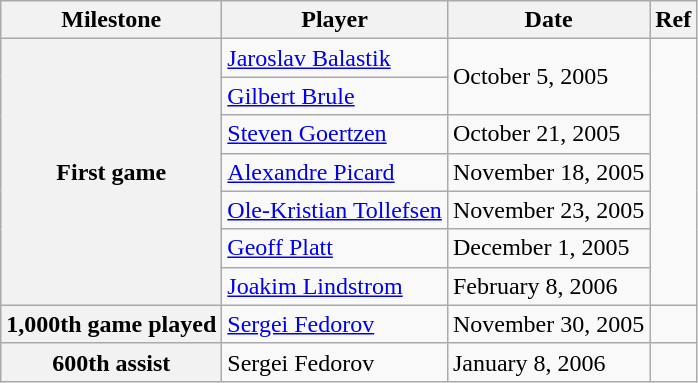<table class="wikitable">
<tr>
<th scope="col">Milestone</th>
<th scope="col">Player</th>
<th scope="col">Date</th>
<th scope="col">Ref</th>
</tr>
<tr>
<th rowspan=7>First game</th>
<td><a href='#'>Jaroslav Balastik</a></td>
<td rowspan=2>October 5, 2005</td>
<td rowspan=7></td>
</tr>
<tr>
<td><a href='#'>Gilbert Brule</a></td>
</tr>
<tr>
<td><a href='#'>Steven Goertzen</a></td>
<td>October 21, 2005</td>
</tr>
<tr>
<td><a href='#'>Alexandre Picard</a></td>
<td>November 18, 2005</td>
</tr>
<tr>
<td><a href='#'>Ole-Kristian Tollefsen</a></td>
<td>November 23, 2005</td>
</tr>
<tr>
<td><a href='#'>Geoff Platt</a></td>
<td>December 1, 2005</td>
</tr>
<tr>
<td><a href='#'>Joakim Lindstrom</a></td>
<td>February 8, 2006</td>
</tr>
<tr>
<th>1,000th game played</th>
<td><a href='#'>Sergei Fedorov</a></td>
<td>November 30, 2005</td>
<td></td>
</tr>
<tr>
<th>600th assist</th>
<td>Sergei Fedorov</td>
<td>January 8, 2006</td>
<td></td>
</tr>
</table>
